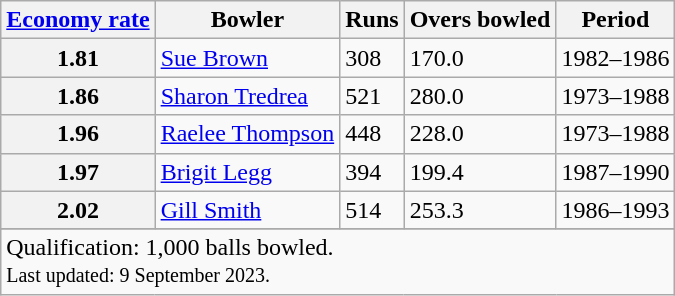<table class="wikitable sortable defaultcenter col2left">
<tr>
<th scope="col"><a href='#'>Economy rate</a></th>
<th scope="col" class=unsortable>Bowler</th>
<th scope="col">Runs</th>
<th scope="col">Overs bowled</th>
<th scope="col" class=unsortable>Period</th>
</tr>
<tr>
<th scope="row">1.81</th>
<td> <a href='#'>Sue Brown</a></td>
<td>308</td>
<td>170.0</td>
<td>1982–1986</td>
</tr>
<tr>
<th scope="row">1.86</th>
<td> <a href='#'>Sharon Tredrea</a></td>
<td>521</td>
<td>280.0</td>
<td>1973–1988</td>
</tr>
<tr>
<th scope="row">1.96</th>
<td> <a href='#'>Raelee Thompson</a></td>
<td>448</td>
<td>228.0</td>
<td>1973–1988</td>
</tr>
<tr>
<th scope="row">1.97</th>
<td> <a href='#'>Brigit Legg</a></td>
<td>394</td>
<td>199.4</td>
<td>1987–1990</td>
</tr>
<tr>
<th scope="row">2.02</th>
<td> <a href='#'>Gill Smith</a></td>
<td>514</td>
<td>253.3</td>
<td>1986–1993</td>
</tr>
<tr>
</tr>
<tr class=sortbottom>
<td scope="row" colspan=5 style="text-align:left;">Qualification: 1,000 balls bowled.<br><small>Last updated: 9 September 2023.</small></td>
</tr>
</table>
